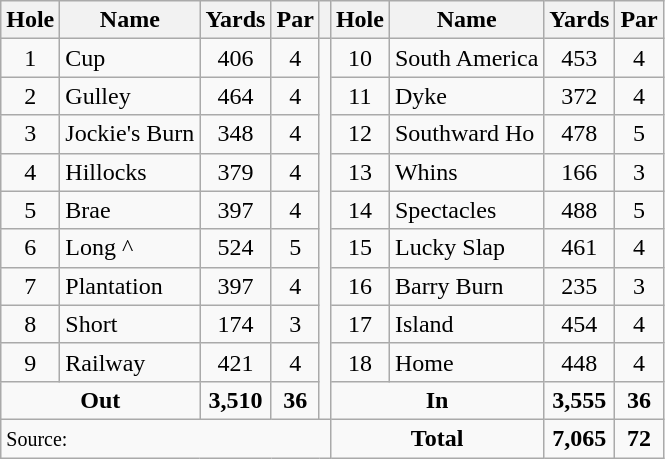<table class=wikitable style="text-align:center">
<tr>
<th>Hole</th>
<th>Name</th>
<th>Yards</th>
<th>Par</th>
<th></th>
<th>Hole</th>
<th>Name</th>
<th>Yards</th>
<th>Par</th>
</tr>
<tr>
<td>1</td>
<td align=left>Cup</td>
<td>406</td>
<td>4</td>
<td rowspan=10></td>
<td>10</td>
<td align=left>South America</td>
<td>453</td>
<td>4</td>
</tr>
<tr>
<td>2</td>
<td align=left>Gulley</td>
<td>464</td>
<td>4</td>
<td>11</td>
<td align=left>Dyke</td>
<td>372</td>
<td>4</td>
</tr>
<tr>
<td>3</td>
<td align=left>Jockie's Burn</td>
<td>348</td>
<td>4</td>
<td>12</td>
<td align=left>Southward Ho</td>
<td>478</td>
<td>5</td>
</tr>
<tr>
<td>4</td>
<td align=left>Hillocks</td>
<td>379</td>
<td>4</td>
<td>13</td>
<td align=left>Whins</td>
<td>166</td>
<td>3</td>
</tr>
<tr>
<td>5</td>
<td align=left>Brae</td>
<td>397</td>
<td>4</td>
<td>14</td>
<td align=left>Spectacles</td>
<td>488</td>
<td>5</td>
</tr>
<tr>
<td>6</td>
<td align=left>Long ^</td>
<td>524</td>
<td>5</td>
<td>15</td>
<td align=left>Lucky Slap</td>
<td>461</td>
<td>4</td>
</tr>
<tr>
<td>7</td>
<td align=left>Plantation</td>
<td>397</td>
<td>4</td>
<td>16</td>
<td align=left>Barry Burn</td>
<td>235</td>
<td>3</td>
</tr>
<tr>
<td>8</td>
<td align=left>Short</td>
<td>174</td>
<td>3</td>
<td>17</td>
<td align=left>Island</td>
<td>454</td>
<td>4</td>
</tr>
<tr>
<td>9</td>
<td align=left>Railway</td>
<td>421</td>
<td>4</td>
<td>18</td>
<td align=left>Home</td>
<td>448</td>
<td>4</td>
</tr>
<tr>
<td colspan=2 align=center><strong>Out</strong></td>
<td align=center><strong>3,510</strong></td>
<td align=center><strong>36</strong></td>
<td colspan=2 align=center><strong>In</strong></td>
<td align=center><strong>3,555</strong></td>
<td align=center><strong>36</strong></td>
</tr>
<tr>
<td align=left colspan=5><small>Source:</small></td>
<td colspan=2 align=center><strong>Total</strong></td>
<td align=center><strong>7,065</strong></td>
<td align=center><strong>72</strong></td>
</tr>
</table>
